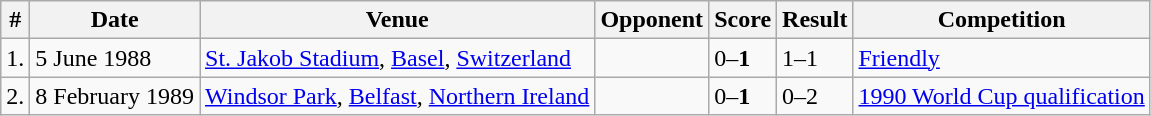<table class="wikitable" style="font-size:100%">
<tr>
<th>#</th>
<th>Date</th>
<th>Venue</th>
<th>Opponent</th>
<th>Score</th>
<th>Result</th>
<th>Competition</th>
</tr>
<tr>
<td>1.</td>
<td>5 June 1988</td>
<td><a href='#'>St. Jakob Stadium</a>, <a href='#'>Basel</a>, <a href='#'>Switzerland</a></td>
<td></td>
<td>0–<strong>1</strong></td>
<td>1–1</td>
<td><a href='#'>Friendly</a></td>
</tr>
<tr>
<td>2.</td>
<td>8 February 1989</td>
<td><a href='#'>Windsor Park</a>, <a href='#'>Belfast</a>, <a href='#'>Northern Ireland</a></td>
<td></td>
<td>0–<strong>1</strong></td>
<td>0–2</td>
<td><a href='#'>1990 World Cup qualification</a></td>
</tr>
</table>
